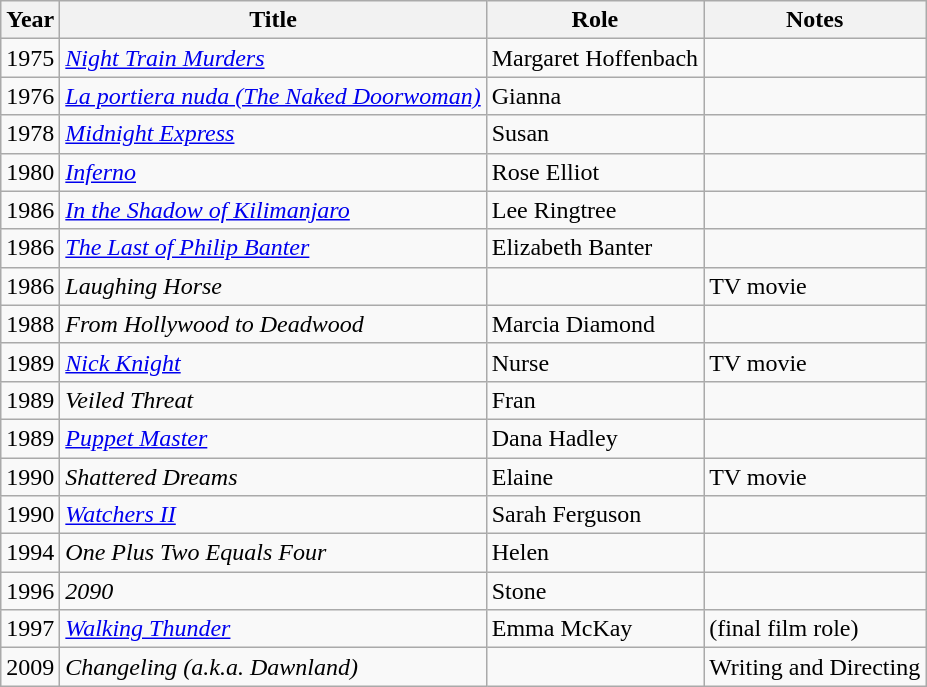<table class="wikitable">
<tr>
<th>Year</th>
<th>Title</th>
<th>Role</th>
<th>Notes</th>
</tr>
<tr>
<td>1975</td>
<td><em><a href='#'>Night Train Murders</a></em></td>
<td>Margaret Hoffenbach</td>
<td></td>
</tr>
<tr>
<td>1976</td>
<td><em><a href='#'>La portiera nuda (The Naked Doorwoman)</a></em></td>
<td>Gianna</td>
<td></td>
</tr>
<tr>
<td>1978</td>
<td><em><a href='#'>Midnight Express</a></em></td>
<td>Susan</td>
<td></td>
</tr>
<tr>
<td>1980</td>
<td><em><a href='#'>Inferno</a></em></td>
<td>Rose Elliot</td>
<td></td>
</tr>
<tr>
<td>1986</td>
<td><em><a href='#'>In the Shadow of Kilimanjaro</a></em></td>
<td>Lee Ringtree</td>
<td></td>
</tr>
<tr>
<td>1986</td>
<td><em><a href='#'>The Last of Philip Banter</a></em></td>
<td>Elizabeth Banter</td>
<td></td>
</tr>
<tr>
<td>1986</td>
<td><em>Laughing Horse</em></td>
<td></td>
<td>TV movie</td>
</tr>
<tr>
<td>1988</td>
<td><em>From Hollywood to Deadwood</em></td>
<td>Marcia Diamond</td>
<td></td>
</tr>
<tr>
<td>1989</td>
<td><em><a href='#'>Nick Knight</a></em></td>
<td>Nurse</td>
<td>TV movie</td>
</tr>
<tr>
<td>1989</td>
<td><em>Veiled Threat</em></td>
<td>Fran</td>
<td></td>
</tr>
<tr>
<td>1989</td>
<td><em><a href='#'>Puppet Master</a></em></td>
<td>Dana Hadley</td>
<td></td>
</tr>
<tr>
<td>1990</td>
<td><em>Shattered Dreams</em></td>
<td>Elaine</td>
<td>TV movie</td>
</tr>
<tr>
<td>1990</td>
<td><em><a href='#'>Watchers II</a></em></td>
<td>Sarah Ferguson</td>
<td></td>
</tr>
<tr>
<td>1994</td>
<td><em>One Plus Two Equals Four</em></td>
<td>Helen</td>
<td></td>
</tr>
<tr>
<td>1996</td>
<td><em>2090</em></td>
<td>Stone</td>
<td></td>
</tr>
<tr>
<td>1997</td>
<td><em><a href='#'>Walking Thunder</a></em></td>
<td>Emma McKay</td>
<td>(final film role)</td>
</tr>
<tr>
<td>2009</td>
<td><em>Changeling (a.k.a. Dawnland)</em></td>
<td></td>
<td>Writing and Directing</td>
</tr>
</table>
